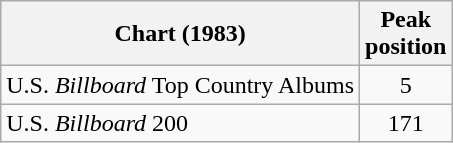<table class="wikitable">
<tr>
<th>Chart (1983)</th>
<th>Peak<br>position</th>
</tr>
<tr>
<td>U.S. <em>Billboard</em> Top Country Albums</td>
<td align="center">5</td>
</tr>
<tr>
<td>U.S. <em>Billboard</em> 200</td>
<td align="center">171</td>
</tr>
</table>
